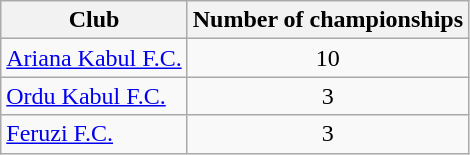<table class="wikitable" style="text-align:center;">
<tr>
<th>Club</th>
<th>Number of championships <br></th>
</tr>
<tr>
<td style="text-align:left;"><a href='#'>Ariana Kabul F.C.</a></td>
<td>10</td>
</tr>
<tr>
<td style="text-align:left;"><a href='#'>Ordu Kabul F.C.</a></td>
<td>3</td>
</tr>
<tr>
<td style="text-align:left;"><a href='#'>Feruzi F.C.</a></td>
<td>3</td>
</tr>
</table>
